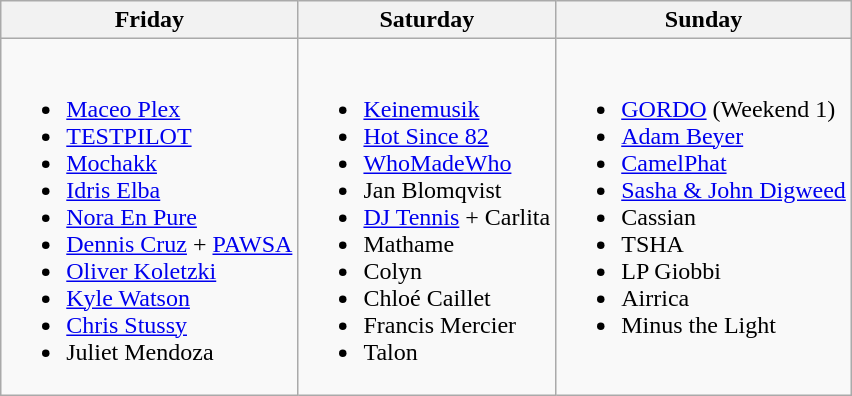<table class="wikitable">
<tr>
<th>Friday</th>
<th>Saturday</th>
<th>Sunday</th>
</tr>
<tr valign="top">
<td><br><ul><li><a href='#'>Maceo Plex</a></li><li><a href='#'>TESTPILOT</a></li><li><a href='#'>Mochakk</a></li><li><a href='#'>Idris Elba</a></li><li><a href='#'>Nora En Pure</a></li><li><a href='#'>Dennis Cruz</a> + <a href='#'>PAWSA</a></li><li><a href='#'>Oliver Koletzki</a></li><li><a href='#'>Kyle Watson</a></li><li><a href='#'>Chris Stussy</a></li><li>Juliet Mendoza</li></ul></td>
<td><br><ul><li><a href='#'>Keinemusik</a></li><li><a href='#'>Hot Since 82</a></li><li><a href='#'>WhoMadeWho</a></li><li>Jan Blomqvist</li><li><a href='#'>DJ Tennis</a> + Carlita</li><li>Mathame</li><li>Colyn</li><li>Chloé Caillet</li><li>Francis Mercier</li><li>Talon</li></ul></td>
<td><br><ul><li><a href='#'>GORDO</a> (Weekend 1)</li><li><a href='#'>Adam Beyer</a></li><li><a href='#'>CamelPhat</a></li><li><a href='#'>Sasha & John Digweed</a></li><li>Cassian</li><li>TSHA</li><li>LP Giobbi</li><li>Airrica</li><li>Minus the Light</li></ul></td>
</tr>
</table>
